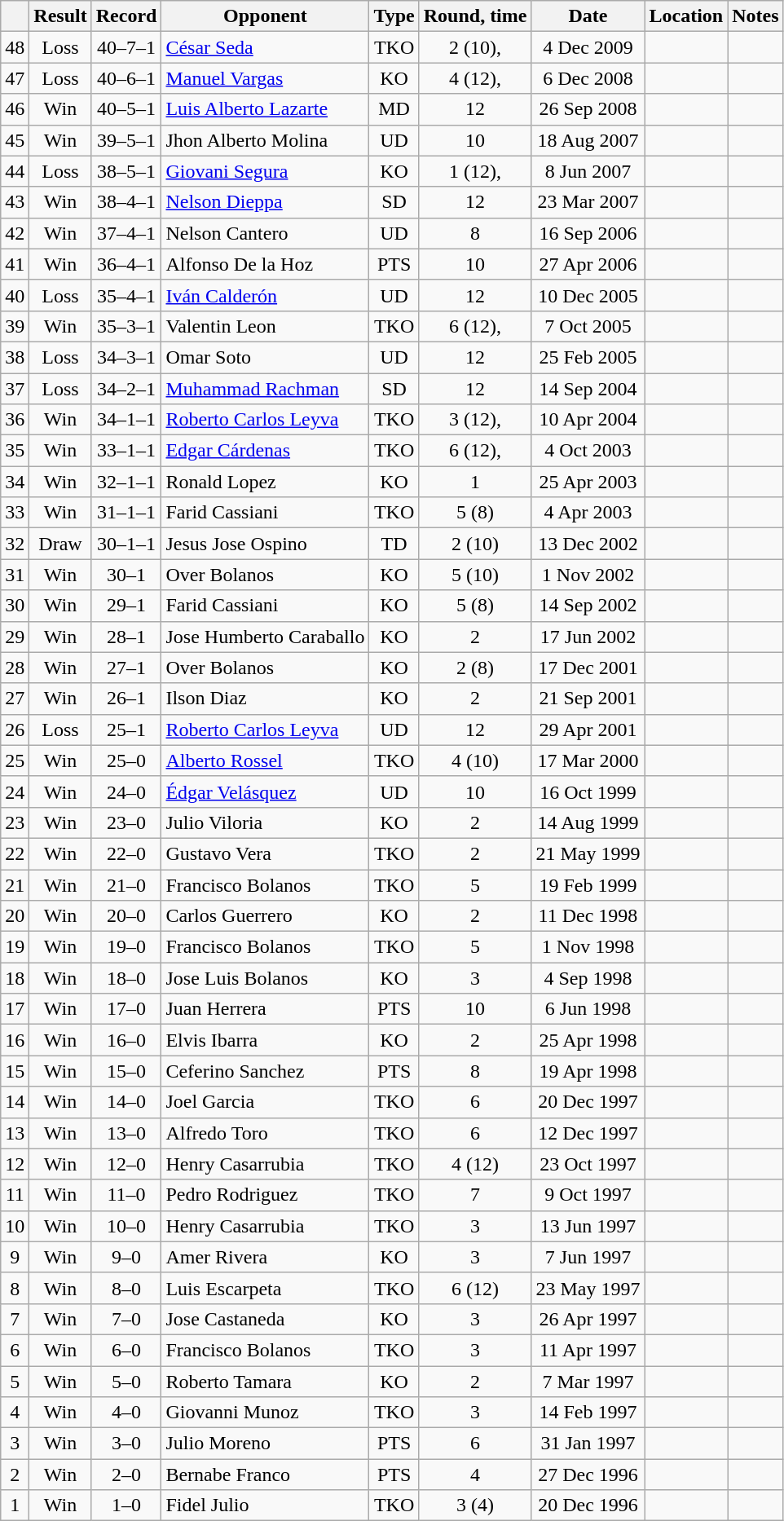<table class="wikitable" style="text-align:center">
<tr>
<th></th>
<th>Result</th>
<th>Record</th>
<th>Opponent</th>
<th>Type</th>
<th>Round, time</th>
<th>Date</th>
<th>Location</th>
<th>Notes</th>
</tr>
<tr>
<td>48</td>
<td>Loss</td>
<td>40–7–1</td>
<td align=left><a href='#'>César Seda</a></td>
<td>TKO</td>
<td>2 (10), </td>
<td>4 Dec 2009</td>
<td align=left></td>
<td align=left></td>
</tr>
<tr>
<td>47</td>
<td>Loss</td>
<td>40–6–1</td>
<td align=left><a href='#'>Manuel Vargas</a></td>
<td>KO</td>
<td>4 (12), </td>
<td>6 Dec 2008</td>
<td align=left></td>
<td align=left></td>
</tr>
<tr>
<td>46</td>
<td>Win</td>
<td>40–5–1</td>
<td align=left><a href='#'>Luis Alberto Lazarte</a></td>
<td>MD</td>
<td>12</td>
<td>26 Sep 2008</td>
<td align=left></td>
<td align=left></td>
</tr>
<tr>
<td>45</td>
<td>Win</td>
<td>39–5–1</td>
<td align=left>Jhon Alberto Molina</td>
<td>UD</td>
<td>10</td>
<td>18 Aug 2007</td>
<td align=left></td>
<td align=left></td>
</tr>
<tr>
<td>44</td>
<td>Loss</td>
<td>38–5–1</td>
<td align=left><a href='#'>Giovani Segura</a></td>
<td>KO</td>
<td>1 (12), </td>
<td>8 Jun 2007</td>
<td align=left></td>
<td align=left></td>
</tr>
<tr>
<td>43</td>
<td>Win</td>
<td>38–4–1</td>
<td align=left><a href='#'>Nelson Dieppa</a></td>
<td>SD</td>
<td>12</td>
<td>23 Mar 2007</td>
<td align=left></td>
<td align=left></td>
</tr>
<tr>
<td>42</td>
<td>Win</td>
<td>37–4–1</td>
<td align=left>Nelson Cantero</td>
<td>UD</td>
<td>8</td>
<td>16 Sep 2006</td>
<td align=left></td>
<td align=left></td>
</tr>
<tr>
<td>41</td>
<td>Win</td>
<td>36–4–1</td>
<td align=left>Alfonso De la Hoz</td>
<td>PTS</td>
<td>10</td>
<td>27 Apr 2006</td>
<td align=left></td>
<td align=left></td>
</tr>
<tr>
<td>40</td>
<td>Loss</td>
<td>35–4–1</td>
<td align=left><a href='#'>Iván Calderón</a></td>
<td>UD</td>
<td>12</td>
<td>10 Dec 2005</td>
<td align=left></td>
<td align=left></td>
</tr>
<tr>
<td>39</td>
<td>Win</td>
<td>35–3–1</td>
<td align=left>Valentin Leon</td>
<td>TKO</td>
<td>6 (12), </td>
<td>7 Oct 2005</td>
<td align=left></td>
<td align=left></td>
</tr>
<tr>
<td>38</td>
<td>Loss</td>
<td>34–3–1</td>
<td align=left>Omar Soto</td>
<td>UD</td>
<td>12</td>
<td>25 Feb 2005</td>
<td align=left></td>
<td align=left></td>
</tr>
<tr>
<td>37</td>
<td>Loss</td>
<td>34–2–1</td>
<td align=left><a href='#'>Muhammad Rachman</a></td>
<td>SD</td>
<td>12</td>
<td>14 Sep 2004</td>
<td align=left></td>
<td align=left></td>
</tr>
<tr>
<td>36</td>
<td>Win</td>
<td>34–1–1</td>
<td align=left><a href='#'>Roberto Carlos Leyva</a></td>
<td>TKO</td>
<td>3 (12), </td>
<td>10 Apr 2004</td>
<td align=left></td>
<td align=left></td>
</tr>
<tr>
<td>35</td>
<td>Win</td>
<td>33–1–1</td>
<td align=left><a href='#'>Edgar Cárdenas</a></td>
<td>TKO</td>
<td>6 (12), </td>
<td>4 Oct 2003</td>
<td align=left></td>
<td align=left></td>
</tr>
<tr>
<td>34</td>
<td>Win</td>
<td>32–1–1</td>
<td align=left>Ronald Lopez</td>
<td>KO</td>
<td>1</td>
<td>25 Apr 2003</td>
<td align=left></td>
<td align=left></td>
</tr>
<tr>
<td>33</td>
<td>Win</td>
<td>31–1–1</td>
<td align=left>Farid Cassiani</td>
<td>TKO</td>
<td>5 (8)</td>
<td>4 Apr 2003</td>
<td align=left></td>
<td align=left></td>
</tr>
<tr>
<td>32</td>
<td>Draw</td>
<td>30–1–1</td>
<td align=left>Jesus Jose Ospino</td>
<td>TD</td>
<td>2 (10)</td>
<td>13 Dec 2002</td>
<td align=left></td>
<td align=left></td>
</tr>
<tr>
<td>31</td>
<td>Win</td>
<td>30–1</td>
<td align=left>Over Bolanos</td>
<td>KO</td>
<td>5 (10)</td>
<td>1 Nov 2002</td>
<td align=left></td>
<td align=left></td>
</tr>
<tr>
<td>30</td>
<td>Win</td>
<td>29–1</td>
<td align=left>Farid Cassiani</td>
<td>KO</td>
<td>5 (8)</td>
<td>14 Sep 2002</td>
<td align=left></td>
<td align=left></td>
</tr>
<tr>
<td>29</td>
<td>Win</td>
<td>28–1</td>
<td align=left>Jose Humberto Caraballo</td>
<td>KO</td>
<td>2</td>
<td>17 Jun 2002</td>
<td align=left></td>
<td align=left></td>
</tr>
<tr>
<td>28</td>
<td>Win</td>
<td>27–1</td>
<td align=left>Over Bolanos</td>
<td>KO</td>
<td>2 (8)</td>
<td>17 Dec 2001</td>
<td align=left></td>
<td align=left></td>
</tr>
<tr>
<td>27</td>
<td>Win</td>
<td>26–1</td>
<td align=left>Ilson Diaz</td>
<td>KO</td>
<td>2</td>
<td>21 Sep 2001</td>
<td align=left></td>
<td align=left></td>
</tr>
<tr>
<td>26</td>
<td>Loss</td>
<td>25–1</td>
<td align=left><a href='#'>Roberto Carlos Leyva</a></td>
<td>UD</td>
<td>12</td>
<td>29 Apr 2001</td>
<td align=left></td>
<td align=left></td>
</tr>
<tr>
<td>25</td>
<td>Win</td>
<td>25–0</td>
<td align=left><a href='#'>Alberto Rossel</a></td>
<td>TKO</td>
<td>4 (10)</td>
<td>17 Mar 2000</td>
<td align=left></td>
<td align=left></td>
</tr>
<tr>
<td>24</td>
<td>Win</td>
<td>24–0</td>
<td align=left><a href='#'>Édgar Velásquez</a></td>
<td>UD</td>
<td>10</td>
<td>16 Oct 1999</td>
<td align=left></td>
<td align=left></td>
</tr>
<tr>
<td>23</td>
<td>Win</td>
<td>23–0</td>
<td align=left>Julio Viloria</td>
<td>KO</td>
<td>2</td>
<td>14 Aug 1999</td>
<td align=left></td>
<td align=left></td>
</tr>
<tr>
<td>22</td>
<td>Win</td>
<td>22–0</td>
<td align=left>Gustavo Vera</td>
<td>TKO</td>
<td>2</td>
<td>21 May 1999</td>
<td align=left></td>
<td align=left></td>
</tr>
<tr>
<td>21</td>
<td>Win</td>
<td>21–0</td>
<td align=left>Francisco Bolanos</td>
<td>TKO</td>
<td>5</td>
<td>19 Feb 1999</td>
<td align=left></td>
<td align=left></td>
</tr>
<tr>
<td>20</td>
<td>Win</td>
<td>20–0</td>
<td align=left>Carlos Guerrero</td>
<td>KO</td>
<td>2</td>
<td>11 Dec 1998</td>
<td align=left></td>
<td align=left></td>
</tr>
<tr>
<td>19</td>
<td>Win</td>
<td>19–0</td>
<td align=left>Francisco Bolanos</td>
<td>TKO</td>
<td>5</td>
<td>1 Nov 1998</td>
<td align=left></td>
<td align=left></td>
</tr>
<tr>
<td>18</td>
<td>Win</td>
<td>18–0</td>
<td align=left>Jose Luis Bolanos</td>
<td>KO</td>
<td>3</td>
<td>4 Sep 1998</td>
<td align=left></td>
<td align=left></td>
</tr>
<tr>
<td>17</td>
<td>Win</td>
<td>17–0</td>
<td align=left>Juan Herrera</td>
<td>PTS</td>
<td>10</td>
<td>6 Jun 1998</td>
<td align=left></td>
<td align=left></td>
</tr>
<tr>
<td>16</td>
<td>Win</td>
<td>16–0</td>
<td align=left>Elvis Ibarra</td>
<td>KO</td>
<td>2</td>
<td>25 Apr 1998</td>
<td align=left></td>
<td align=left></td>
</tr>
<tr>
<td>15</td>
<td>Win</td>
<td>15–0</td>
<td align=left>Ceferino Sanchez</td>
<td>PTS</td>
<td>8</td>
<td>19 Apr 1998</td>
<td align=left></td>
<td align=left></td>
</tr>
<tr>
<td>14</td>
<td>Win</td>
<td>14–0</td>
<td align=left>Joel Garcia</td>
<td>TKO</td>
<td>6</td>
<td>20 Dec 1997</td>
<td align=left></td>
<td align=left></td>
</tr>
<tr>
<td>13</td>
<td>Win</td>
<td>13–0</td>
<td align=left>Alfredo Toro</td>
<td>TKO</td>
<td>6</td>
<td>12 Dec 1997</td>
<td align=left></td>
<td align=left></td>
</tr>
<tr>
<td>12</td>
<td>Win</td>
<td>12–0</td>
<td align=left>Henry Casarrubia</td>
<td>TKO</td>
<td>4 (12)</td>
<td>23 Oct 1997</td>
<td align=left></td>
<td align=left></td>
</tr>
<tr>
<td>11</td>
<td>Win</td>
<td>11–0</td>
<td align=left>Pedro Rodriguez</td>
<td>TKO</td>
<td>7</td>
<td>9 Oct 1997</td>
<td align=left></td>
<td align=left></td>
</tr>
<tr>
<td>10</td>
<td>Win</td>
<td>10–0</td>
<td align=left>Henry Casarrubia</td>
<td>TKO</td>
<td>3</td>
<td>13 Jun 1997</td>
<td align=left></td>
<td align=left></td>
</tr>
<tr>
<td>9</td>
<td>Win</td>
<td>9–0</td>
<td align=left>Amer Rivera</td>
<td>KO</td>
<td>3</td>
<td>7 Jun 1997</td>
<td align=left></td>
<td align=left></td>
</tr>
<tr>
<td>8</td>
<td>Win</td>
<td>8–0</td>
<td align=left>Luis Escarpeta</td>
<td>TKO</td>
<td>6 (12)</td>
<td>23 May 1997</td>
<td align=left></td>
<td align=left></td>
</tr>
<tr>
<td>7</td>
<td>Win</td>
<td>7–0</td>
<td align=left>Jose Castaneda</td>
<td>KO</td>
<td>3</td>
<td>26 Apr 1997</td>
<td align=left></td>
<td align=left></td>
</tr>
<tr>
<td>6</td>
<td>Win</td>
<td>6–0</td>
<td align=left>Francisco Bolanos</td>
<td>TKO</td>
<td>3</td>
<td>11 Apr 1997</td>
<td align=left></td>
<td align=left></td>
</tr>
<tr>
<td>5</td>
<td>Win</td>
<td>5–0</td>
<td align=left>Roberto Tamara</td>
<td>KO</td>
<td>2</td>
<td>7 Mar 1997</td>
<td align=left></td>
<td align=left></td>
</tr>
<tr>
<td>4</td>
<td>Win</td>
<td>4–0</td>
<td align=left>Giovanni Munoz</td>
<td>TKO</td>
<td>3</td>
<td>14 Feb 1997</td>
<td align=left></td>
<td align=left></td>
</tr>
<tr>
<td>3</td>
<td>Win</td>
<td>3–0</td>
<td align=left>Julio Moreno</td>
<td>PTS</td>
<td>6</td>
<td>31 Jan 1997</td>
<td align=left></td>
<td align=left></td>
</tr>
<tr>
<td>2</td>
<td>Win</td>
<td>2–0</td>
<td align=left>Bernabe Franco</td>
<td>PTS</td>
<td>4</td>
<td>27 Dec 1996</td>
<td align=left></td>
<td align=left></td>
</tr>
<tr>
<td>1</td>
<td>Win</td>
<td>1–0</td>
<td align=left>Fidel Julio</td>
<td>TKO</td>
<td>3 (4)</td>
<td>20 Dec 1996</td>
<td align=left></td>
<td align=left></td>
</tr>
</table>
